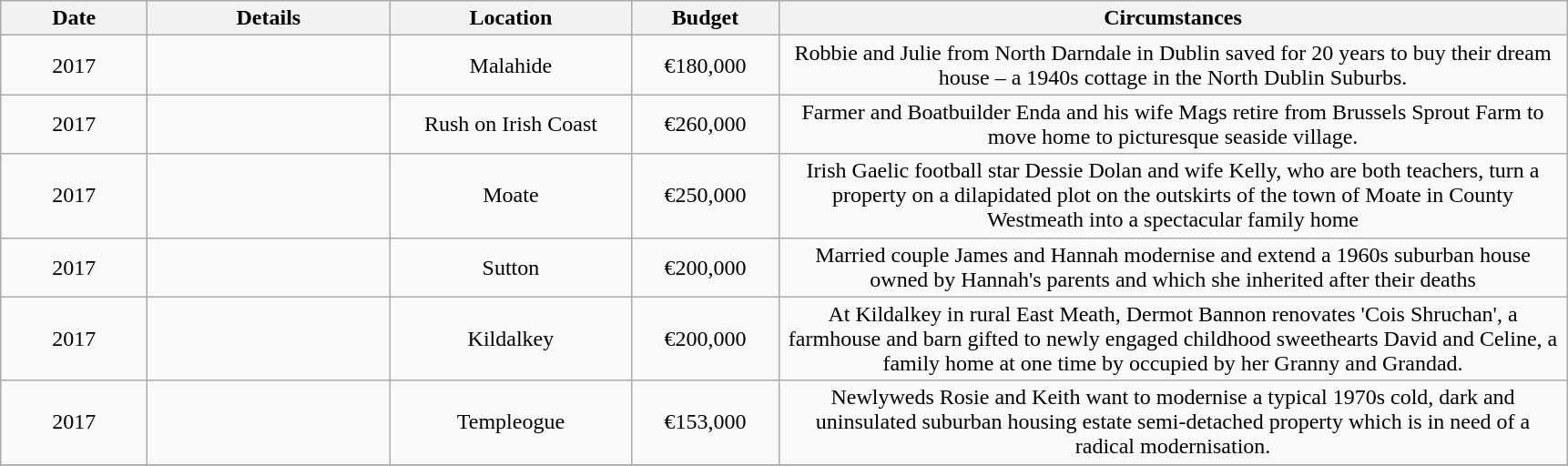<table class="wikitable">
<tr>
<th width="100" rowspan="1">Date</th>
<th width="170" rowspan="1">Details</th>
<th width="170" rowspan="1">Location</th>
<th width="100" rowspan="1">Budget</th>
<th width="570" rowspan="1">Circumstances</th>
</tr>
<tr>
<td style="text-align: center;">2017</td>
<td style="text-align: center;"></td>
<td style="text-align: center;">Malahide</td>
<td style="text-align: center;">€180,000</td>
<td style="text-align: center;">Robbie and Julie from North Darndale in Dublin saved for 20 years to buy their dream house – a 1940s cottage in the North Dublin Suburbs.</td>
</tr>
<tr>
<td style="text-align: center;">2017</td>
<td style="text-align: center;"></td>
<td style="text-align: center;">Rush on Irish Coast</td>
<td style="text-align: center;">€260,000</td>
<td style="text-align: center;">Farmer and Boatbuilder Enda and his wife Mags retire from Brussels Sprout Farm to move home to picturesque seaside village.</td>
</tr>
<tr>
<td style="text-align: center;">2017</td>
<td style="text-align: center;"></td>
<td style="text-align: center;">Moate</td>
<td style="text-align: center;">€250,000</td>
<td style="text-align: center;">Irish Gaelic football star Dessie Dolan and wife Kelly, who are both teachers, turn a property on a dilapidated plot on the outskirts of the town of Moate in County Westmeath into a spectacular family home</td>
</tr>
<tr>
<td style="text-align: center;">2017</td>
<td style="text-align: center;"></td>
<td style="text-align: center;">Sutton</td>
<td style="text-align: center;">€200,000</td>
<td style="text-align: center;">Married couple James and Hannah modernise and extend a 1960s suburban house owned by Hannah's parents and which she inherited after their deaths</td>
</tr>
<tr>
<td style="text-align: center;">2017</td>
<td style="text-align: center;"></td>
<td style="text-align: center;">Kildalkey</td>
<td style="text-align: center;">€200,000</td>
<td style="text-align: center;">At Kildalkey in rural East Meath, Dermot Bannon renovates 'Cois Shruchan', a farmhouse and barn gifted to newly engaged childhood sweethearts David and Celine, a family home at one time by occupied by her Granny and Grandad.</td>
</tr>
<tr>
<td style="text-align: center;">2017</td>
<td style="text-align: center;"></td>
<td style="text-align: center;">Templeogue</td>
<td style="text-align: center;">€153,000</td>
<td style="text-align: center;">Newlyweds Rosie and Keith want to modernise a typical 1970s cold, dark and uninsulated suburban housing estate semi-detached property which is in need of a radical modernisation.</td>
</tr>
<tr>
</tr>
</table>
